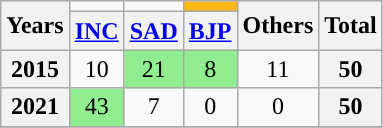<table class="wikitable" style="text-align:center">
<tr>
<th rowspan=2>Years</th>
<td></td>
<td></td>
<td bgcolor=#FBB917></td>
<th rowspan=2>Others</th>
<th rowspan=2>Total</th>
</tr>
<tr>
<th><a href='#'>INC</a></th>
<th><a href='#'>SAD</a></th>
<th><a href='#'>BJP</a></th>
</tr>
<tr>
<th>2015</th>
<td>10</td>
<td bgcolor="lightgreen">21</td>
<td bgcolor="lightgreen">8</td>
<td>11</td>
<th>50</th>
</tr>
<tr>
<th>2021</th>
<td bgcolor="lightgreen">43</td>
<td>7</td>
<td>0</td>
<td>0</td>
<th>50</th>
</tr>
<tr>
</tr>
</table>
